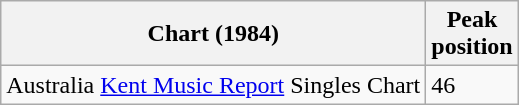<table class="wikitable">
<tr>
<th>Chart (1984)</th>
<th>Peak<br>position</th>
</tr>
<tr>
<td>Australia <a href='#'>Kent Music Report</a> Singles Chart</td>
<td align="centre">46</td>
</tr>
</table>
